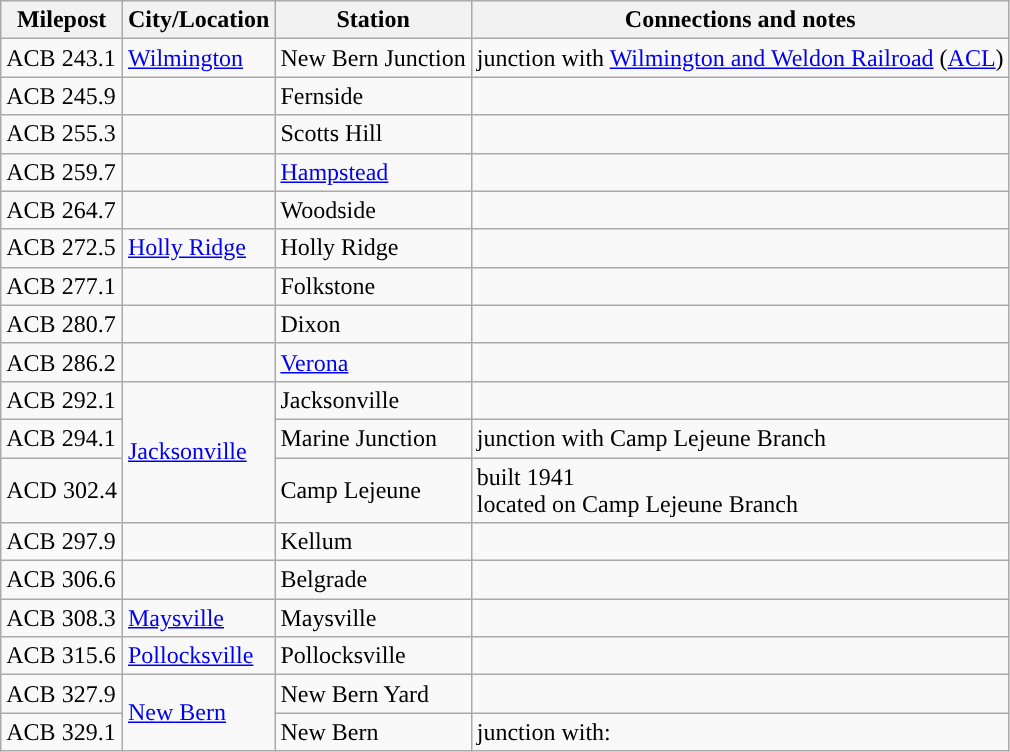<table class="wikitable">
<tr>
<th>Milepost</th>
<th>City/Location</th>
<th>Station</th>
<th>Connections and notes</th>
</tr>
<tr>
<td>ACB 243.1</td>
<td><a href='#'>Wilmington</a></td>
<td>New Bern Junction</td>
<td>junction with <a href='#'>Wilmington and Weldon Railroad</a> (<a href='#'>ACL</a>)</td>
</tr>
<tr>
<td>ACB 245.9</td>
<td></td>
<td>Fernside</td>
<td></td>
</tr>
<tr>
<td>ACB 255.3</td>
<td></td>
<td>Scotts Hill</td>
<td></td>
</tr>
<tr>
<td>ACB 259.7</td>
<td></td>
<td><a href='#'>Hampstead</a></td>
<td></td>
</tr>
<tr>
<td>ACB 264.7</td>
<td></td>
<td>Woodside</td>
<td></td>
</tr>
<tr>
<td>ACB 272.5</td>
<td><a href='#'>Holly Ridge</a></td>
<td>Holly Ridge</td>
<td></td>
</tr>
<tr>
<td>ACB 277.1</td>
<td></td>
<td>Folkstone</td>
<td></td>
</tr>
<tr>
<td>ACB 280.7</td>
<td></td>
<td>Dixon</td>
<td></td>
</tr>
<tr>
<td>ACB 286.2</td>
<td></td>
<td><a href='#'>Verona</a></td>
<td></td>
</tr>
<tr>
<td>ACB 292.1</td>
<td ! rowspan="3"><a href='#'>Jacksonville</a></td>
<td>Jacksonville</td>
<td></td>
</tr>
<tr>
<td>ACB 294.1</td>
<td>Marine Junction</td>
<td>junction with Camp Lejeune Branch</td>
</tr>
<tr>
<td>ACD 302.4</td>
<td>Camp Lejeune</td>
<td>built 1941<br>located on Camp Lejeune Branch</td>
</tr>
<tr>
<td>ACB 297.9</td>
<td></td>
<td>Kellum</td>
<td></td>
</tr>
<tr>
<td>ACB 306.6</td>
<td></td>
<td>Belgrade</td>
<td></td>
</tr>
<tr>
<td>ACB 308.3</td>
<td><a href='#'>Maysville</a></td>
<td>Maysville</td>
<td></td>
</tr>
<tr>
<td>ACB 315.6</td>
<td><a href='#'>Pollocksville</a></td>
<td>Pollocksville</td>
<td></td>
</tr>
<tr>
<td>ACB 327.9</td>
<td ! rowspan="2"><a href='#'>New Bern</a></td>
<td>New Bern Yard</td>
<td></td>
</tr>
<tr>
<td>ACB 329.1</td>
<td>New Bern</td>
<td>junction with:<br></td>
</tr>
</table>
